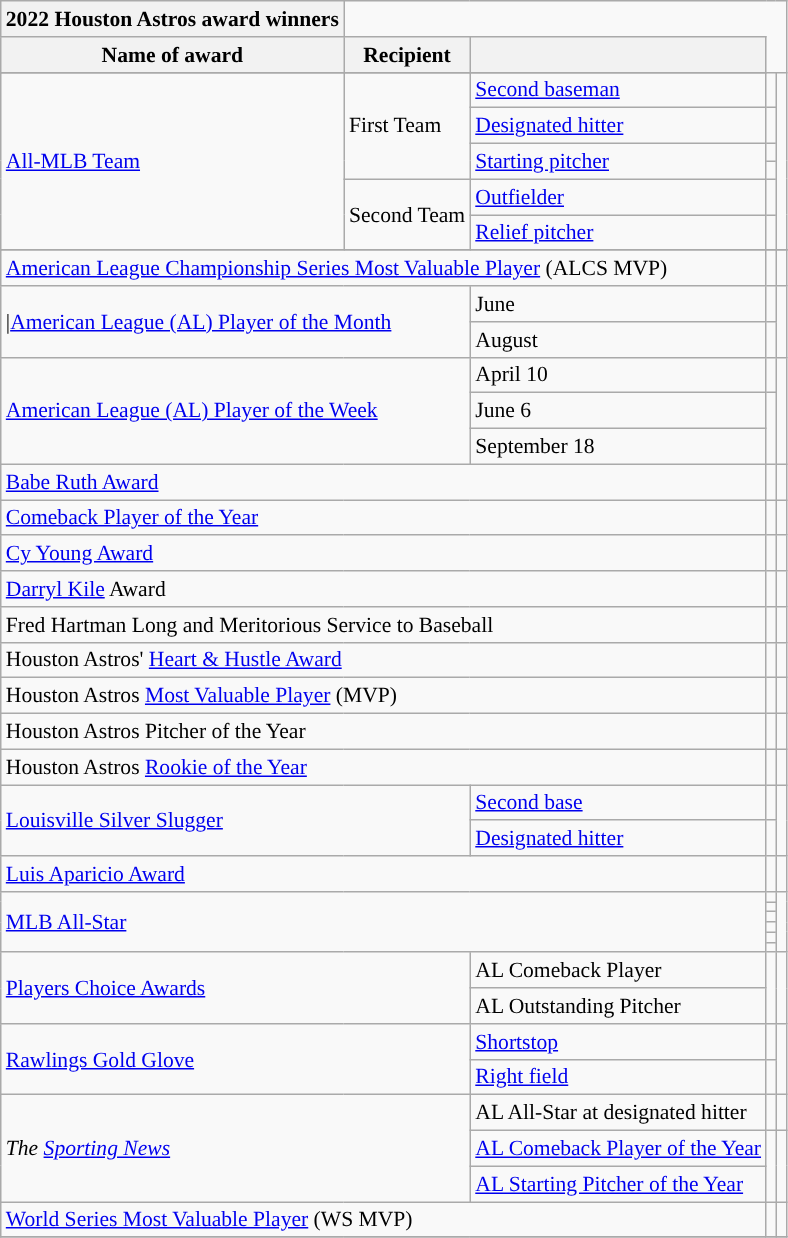<table class="wikitable sortable" margin: 5px; text-align: center; style="font-size: 90%">
<tr>
<th><strong>2022 Houston Astros award winners</strong></th>
</tr>
<tr>
<th>Name of award</th>
<th>Recipient</th>
<th></th>
</tr>
<tr>
</tr>
<tr>
<td rowspan="6"><a href='#'>All-MLB Team</a></td>
<td rowspan="4">First Team</td>
<td><a href='#'>Second baseman</a></td>
<td align="center"></td>
<td rowspan="6" align="center"></td>
</tr>
<tr>
<td><a href='#'>Designated hitter</a></td>
<td align="center"></td>
</tr>
<tr>
<td rowspan="2"><a href='#'>Starting pitcher</a></td>
<td align="center"></td>
</tr>
<tr>
<td align="center"></td>
</tr>
<tr>
<td rowspan="2">Second Team</td>
<td><a href='#'>Outfielder</a></td>
<td align="center"></td>
</tr>
<tr>
<td><a href='#'>Relief pitcher</a></td>
<td align="center"></td>
</tr>
<tr>
</tr>
<tr>
<td colspan="3"><a href='#'>American League Championship Series Most Valuable Player</a> (ALCS MVP)</td>
<td align="center"></td>
<td align="center"></td>
</tr>
<tr>
<td rowspan="2" colspan="2">|<a href='#'>American League (AL) Player of the Month</a></td>
<td>June</td>
<td align="center"></td>
<td rowspan="2" align="center"></td>
</tr>
<tr>
<td>August</td>
<td align="center"></td>
</tr>
<tr>
<td rowspan="3" colspan="2"><a href='#'>American League (AL) Player of the Week</a></td>
<td>April 10</td>
<td align="center"></td>
<td rowspan="3" align="center"></td>
</tr>
<tr>
<td>June 6</td>
<td rowspan="2" align="center"></td>
</tr>
<tr>
<td>September 18</td>
</tr>
<tr>
<td colspan="3"><a href='#'>Babe Ruth Award</a></td>
<td align="center"></td>
<td align="center"></td>
</tr>
<tr>
<td colspan="3"><a href='#'>Comeback Player of the Year</a></td>
<td align="center"></td>
<td align="center"></td>
</tr>
<tr>
<td colspan="3"><a href='#'>Cy Young Award</a></td>
<td align="center"></td>
<td align="center"></td>
</tr>
<tr>
<td colspan="3"><a href='#'>Darryl Kile</a> Award</td>
<td align="center"></td>
<td align="center"></td>
</tr>
<tr>
<td colspan="3">Fred Hartman Long and Meritorious Service to Baseball</td>
<td align="center"></td>
<td align="center"></td>
</tr>
<tr>
<td colspan="3">Houston Astros' <a href='#'>Heart & Hustle Award</a></td>
<td align="center"></td>
<td align="center"></td>
</tr>
<tr>
<td colspan="3">Houston Astros <a href='#'>Most Valuable Player</a> (MVP)</td>
<td align="center"></td>
<td align="center"></td>
</tr>
<tr>
<td colspan="3">Houston Astros Pitcher of the Year</td>
<td align="center"></td>
<td align="center"></td>
</tr>
<tr>
<td colspan="3">Houston Astros <a href='#'>Rookie of the Year</a></td>
<td align="center"></td>
<td align="center"></td>
</tr>
<tr>
<td rowspan="2" colspan="2"><a href='#'>Louisville Silver Slugger</a></td>
<td><a href='#'>Second base</a></td>
<td align="center"></td>
<td align="center" rowspan="2"></td>
</tr>
<tr>
<td><a href='#'>Designated hitter</a></td>
<td align="center"></td>
</tr>
<tr>
<td colspan="3"><a href='#'>Luis Aparicio Award</a></td>
<td align="center"></td>
<td align="center"></td>
</tr>
<tr>
<td rowspan="6" colspan="3"><a href='#'>MLB All-Star</a></td>
<td align="center"></td>
<td rowspan="6" align="center"></td>
</tr>
<tr>
<td align="center"></td>
</tr>
<tr>
<td align="center"></td>
</tr>
<tr>
<td align="center"></td>
</tr>
<tr>
<td align="center"></td>
</tr>
<tr>
<td align="center"></td>
</tr>
<tr>
<td rowspan="2" colspan="2"><a href='#'>Players Choice Awards</a></td>
<td>AL Comeback Player</td>
<td align="center" rowspan="2"></td>
<td align="center" rowspan="2"></td>
</tr>
<tr>
<td>AL Outstanding Pitcher</td>
</tr>
<tr>
<td rowspan="2" colspan="2"><a href='#'>Rawlings Gold Glove</a></td>
<td><a href='#'>Shortstop</a></td>
<td align="center"></td>
<td align="center" rowspan="2"></td>
</tr>
<tr>
<td><a href='#'>Right field</a></td>
<td align="center"></td>
</tr>
<tr>
<td rowspan="3"  colspan="2"><em>The <a href='#'>Sporting News</a></em></td>
<td>AL All-Star at designated hitter</td>
<td align="center"></td>
<td align="center"></td>
</tr>
<tr>
<td><a href='#'>AL Comeback Player of the Year</a></td>
<td align="center" rowspan="2"></td>
<td align="center" rowspan="2"></td>
</tr>
<tr>
<td><a href='#'>AL Starting Pitcher of the Year</a></td>
</tr>
<tr>
<td colspan="3"><a href='#'>World Series Most Valuable Player</a> (WS MVP)</td>
<td align="center"></td>
<td align="center"></td>
</tr>
<tr>
</tr>
</table>
